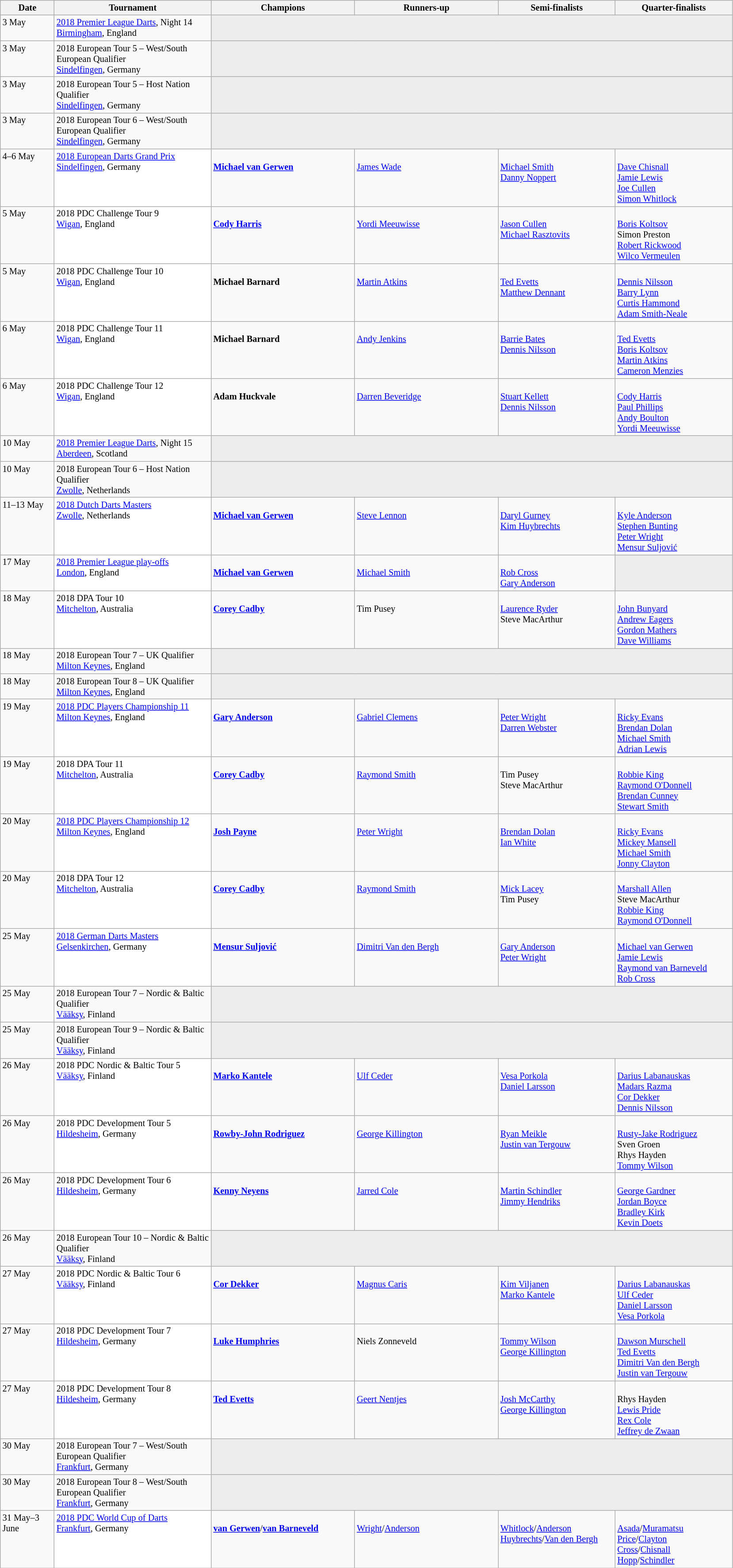<table class=wikitable style=font-size:85%>
<tr>
<th width=75>Date</th>
<th width=230>Tournament</th>
<th width=210>Champions</th>
<th width=210>Runners-up</th>
<th width=170>Semi-finalists</th>
<th width=170>Quarter-finalists</th>
</tr>
<tr valign="top">
<td rowspan=1>3 May</td>
<td><a href='#'>2018 Premier League Darts</a>, Night 14 <br><a href='#'>Birmingham</a>, England</td>
<td colspan=4 bgcolor="#ededed"></td>
</tr>
<tr valign="top">
<td rowspan=1>3 May</td>
<td>2018 European Tour 5 – West/South European Qualifier <br><a href='#'>Sindelfingen</a>, Germany</td>
<td colspan=4 bgcolor="#ededed"></td>
</tr>
<tr valign="top">
<td rowspan=1>3 May</td>
<td>2018 European Tour 5 – Host Nation Qualifier <br><a href='#'>Sindelfingen</a>, Germany</td>
<td colspan=4 bgcolor="#ededed"></td>
</tr>
<tr valign="top">
<td rowspan=1>3 May</td>
<td>2018 European Tour 6 – West/South European Qualifier <br><a href='#'>Sindelfingen</a>, Germany</td>
<td colspan=4 bgcolor="#ededed"></td>
</tr>
<tr valign="top">
<td>4–6 May</td>
<td bgcolor="#ffffff"><a href='#'>2018 European Darts Grand Prix</a><br><a href='#'>Sindelfingen</a>, Germany</td>
<td><br> <strong><a href='#'>Michael van Gerwen</a></strong></td>
<td><br> <a href='#'>James Wade</a></td>
<td><br> <a href='#'>Michael Smith</a> <br>
 <a href='#'>Danny Noppert</a></td>
<td><br> <a href='#'>Dave Chisnall</a> <br>
 <a href='#'>Jamie Lewis</a> <br>
 <a href='#'>Joe Cullen</a> <br>
 <a href='#'>Simon Whitlock</a></td>
</tr>
<tr valign="top">
<td>5 May</td>
<td bgcolor="#ffffff">2018 PDC Challenge Tour 9<br><a href='#'>Wigan</a>, England</td>
<td><br> <strong><a href='#'>Cody Harris</a></strong></td>
<td><br> <a href='#'>Yordi Meeuwisse</a></td>
<td><br> <a href='#'>Jason Cullen</a> <br>
 <a href='#'>Michael Rasztovits</a></td>
<td><br> <a href='#'>Boris Koltsov</a> <br>
 Simon Preston <br>
 <a href='#'>Robert Rickwood</a> <br>
 <a href='#'>Wilco Vermeulen</a></td>
</tr>
<tr valign="top">
<td>5 May</td>
<td bgcolor="#ffffff">2018 PDC Challenge Tour 10<br><a href='#'>Wigan</a>, England</td>
<td><br> <strong>Michael Barnard</strong></td>
<td><br> <a href='#'>Martin Atkins</a></td>
<td><br> <a href='#'>Ted Evetts</a> <br>
 <a href='#'>Matthew Dennant</a></td>
<td><br> <a href='#'>Dennis Nilsson</a> <br>
 <a href='#'>Barry Lynn</a> <br>
 <a href='#'>Curtis Hammond</a> <br>
 <a href='#'>Adam Smith-Neale</a></td>
</tr>
<tr valign="top">
<td>6 May</td>
<td bgcolor="#ffffff">2018 PDC Challenge Tour 11<br><a href='#'>Wigan</a>, England</td>
<td><br> <strong>Michael Barnard</strong></td>
<td><br> <a href='#'>Andy Jenkins</a></td>
<td><br> <a href='#'>Barrie Bates</a> <br>
 <a href='#'>Dennis Nilsson</a></td>
<td><br> <a href='#'>Ted Evetts</a> <br>
 <a href='#'>Boris Koltsov</a> <br>
 <a href='#'>Martin Atkins</a> <br>
 <a href='#'>Cameron Menzies</a></td>
</tr>
<tr valign="top">
<td>6 May</td>
<td bgcolor="#ffffff">2018 PDC Challenge Tour 12<br><a href='#'>Wigan</a>, England</td>
<td><br> <strong>Adam Huckvale</strong></td>
<td><br> <a href='#'>Darren Beveridge</a></td>
<td><br> <a href='#'>Stuart Kellett</a> <br>
 <a href='#'>Dennis Nilsson</a></td>
<td><br> <a href='#'>Cody Harris</a> <br>
 <a href='#'>Paul Phillips</a> <br>
 <a href='#'>Andy Boulton</a> <br>
 <a href='#'>Yordi Meeuwisse</a></td>
</tr>
<tr valign="top">
<td rowspan=1>10 May</td>
<td><a href='#'>2018 Premier League Darts</a>, Night 15<br><a href='#'>Aberdeen</a>, Scotland</td>
<td colspan=4 bgcolor="#ededed"></td>
</tr>
<tr valign="top">
<td rowspan=1>10 May</td>
<td>2018 European Tour 6 – Host Nation Qualifier <br><a href='#'>Zwolle</a>, Netherlands</td>
<td colspan=4 bgcolor="#ededed"></td>
</tr>
<tr valign="top">
<td>11–13 May</td>
<td bgcolor="#ffffff"><a href='#'>2018 Dutch Darts Masters</a><br><a href='#'>Zwolle</a>, Netherlands</td>
<td><br> <strong><a href='#'>Michael van Gerwen</a></strong></td>
<td><br> <a href='#'>Steve Lennon</a></td>
<td><br> <a href='#'>Daryl Gurney</a> <br>
 <a href='#'>Kim Huybrechts</a></td>
<td><br> <a href='#'>Kyle Anderson</a> <br>
 <a href='#'>Stephen Bunting</a> <br>
 <a href='#'>Peter Wright</a> <br>
 <a href='#'>Mensur Suljović</a></td>
</tr>
<tr valign="top">
<td>17 May</td>
<td bgcolor="#ffffff"><a href='#'>2018 Premier League play-offs</a><br><a href='#'>London</a>, England</td>
<td><br> <strong><a href='#'>Michael van Gerwen</a></strong></td>
<td><br> <a href='#'>Michael Smith</a></td>
<td><br> <a href='#'>Rob Cross</a> <br>
 <a href='#'>Gary Anderson</a></td>
<td bgcolor="#ededed"></td>
</tr>
<tr valign="top">
<td>18 May</td>
<td bgcolor="#ffffff">2018 DPA Tour 10<br><a href='#'>Mitchelton</a>, Australia</td>
<td><br> <strong><a href='#'>Corey Cadby</a></strong></td>
<td><br> Tim Pusey</td>
<td><br> <a href='#'>Laurence Ryder</a> <br>
 Steve MacArthur</td>
<td><br> <a href='#'>John Bunyard</a> <br>
 <a href='#'>Andrew Eagers</a> <br>
 <a href='#'>Gordon Mathers</a> <br>
 <a href='#'>Dave Williams</a></td>
</tr>
<tr valign="top">
<td rowspan=1>18 May</td>
<td>2018 European Tour 7 – UK Qualifier <br><a href='#'>Milton Keynes</a>, England</td>
<td colspan=4 bgcolor="#ededed"></td>
</tr>
<tr valign="top">
<td rowspan=1>18 May</td>
<td>2018 European Tour 8 – UK Qualifier <br><a href='#'>Milton Keynes</a>, England</td>
<td colspan=4 bgcolor="#ededed"></td>
</tr>
<tr valign="top">
<td>19 May</td>
<td bgcolor="#ffffff"><a href='#'>2018 PDC Players Championship 11</a><br><a href='#'>Milton Keynes</a>, England</td>
<td><br> <strong><a href='#'>Gary Anderson</a></strong></td>
<td><br> <a href='#'>Gabriel Clemens</a></td>
<td><br> <a href='#'>Peter Wright</a> <br>
 <a href='#'>Darren Webster</a></td>
<td><br> <a href='#'>Ricky Evans</a> <br>
 <a href='#'>Brendan Dolan</a> <br>
 <a href='#'>Michael Smith</a> <br>
 <a href='#'>Adrian Lewis</a></td>
</tr>
<tr valign="top">
<td>19 May</td>
<td bgcolor="#ffffff">2018 DPA Tour 11<br><a href='#'>Mitchelton</a>, Australia</td>
<td><br> <strong><a href='#'>Corey Cadby</a></strong></td>
<td><br> <a href='#'>Raymond Smith</a></td>
<td><br> Tim Pusey <br>
 Steve MacArthur</td>
<td><br> <a href='#'>Robbie King</a> <br>
 <a href='#'>Raymond O'Donnell</a> <br>
 <a href='#'>Brendan Cunney</a> <br>
 <a href='#'>Stewart Smith</a></td>
</tr>
<tr valign="top">
<td>20 May</td>
<td bgcolor="#ffffff"><a href='#'>2018 PDC Players Championship 12</a><br><a href='#'>Milton Keynes</a>, England</td>
<td><br> <strong><a href='#'>Josh Payne</a></strong></td>
<td><br> <a href='#'>Peter Wright</a></td>
<td><br> <a href='#'>Brendan Dolan</a> <br>
 <a href='#'>Ian White</a></td>
<td><br> <a href='#'>Ricky Evans</a> <br>
 <a href='#'>Mickey Mansell</a> <br>
 <a href='#'>Michael Smith</a> <br>
 <a href='#'>Jonny Clayton</a></td>
</tr>
<tr valign="top">
<td>20 May</td>
<td bgcolor="#ffffff">2018 DPA Tour 12<br><a href='#'>Mitchelton</a>, Australia</td>
<td><br> <strong><a href='#'>Corey Cadby</a></strong></td>
<td><br> <a href='#'>Raymond Smith</a></td>
<td><br> <a href='#'>Mick Lacey</a> <br>
 Tim Pusey</td>
<td><br> <a href='#'>Marshall Allen</a> <br>
 Steve MacArthur <br>
 <a href='#'>Robbie King</a> <br>
 <a href='#'>Raymond O'Donnell</a></td>
</tr>
<tr valign="top">
<td>25 May</td>
<td bgcolor="#ffffff"><a href='#'>2018 German Darts Masters</a><br><a href='#'>Gelsenkirchen</a>, Germany</td>
<td><br> <strong><a href='#'>Mensur Suljović</a></strong></td>
<td><br> <a href='#'>Dimitri Van den Bergh</a></td>
<td><br> <a href='#'>Gary Anderson</a> <br>
 <a href='#'>Peter Wright</a></td>
<td><br> <a href='#'>Michael van Gerwen</a> <br>
 <a href='#'>Jamie Lewis</a> <br>
 <a href='#'>Raymond van Barneveld</a> <br>
 <a href='#'>Rob Cross</a></td>
</tr>
<tr valign="top">
<td rowspan=1>25 May</td>
<td>2018 European Tour 7 – Nordic & Baltic Qualifier <br><a href='#'>Vääksy</a>, Finland</td>
<td colspan=4 bgcolor="#ededed"></td>
</tr>
<tr valign="top">
<td rowspan=1>25 May</td>
<td>2018 European Tour 9 – Nordic & Baltic Qualifier <br><a href='#'>Vääksy</a>, Finland</td>
<td colspan=4 bgcolor="#ededed"></td>
</tr>
<tr valign="top">
<td>26 May</td>
<td bgcolor="#ffffff">2018 PDC Nordic & Baltic Tour 5<br><a href='#'>Vääksy</a>, Finland</td>
<td><br> <strong><a href='#'>Marko Kantele</a></strong></td>
<td><br> <a href='#'>Ulf Ceder</a></td>
<td><br> <a href='#'>Vesa Porkola</a> <br>
 <a href='#'>Daniel Larsson</a></td>
<td><br> <a href='#'>Darius Labanauskas</a> <br>
 <a href='#'>Madars Razma</a> <br>
 <a href='#'>Cor Dekker</a> <br>
 <a href='#'>Dennis Nilsson</a></td>
</tr>
<tr valign="top">
<td>26 May</td>
<td bgcolor="#ffffff">2018 PDC Development Tour 5<br><a href='#'>Hildesheim</a>, Germany</td>
<td><br> <strong><a href='#'>Rowby-John Rodriguez</a></strong></td>
<td><br> <a href='#'>George Killington</a></td>
<td><br> <a href='#'>Ryan Meikle</a> <br>
 <a href='#'>Justin van Tergouw</a></td>
<td><br> <a href='#'>Rusty-Jake Rodriguez</a> <br>
 Sven Groen <br>
 Rhys Hayden <br>
 <a href='#'>Tommy Wilson</a></td>
</tr>
<tr valign="top">
<td>26 May</td>
<td bgcolor="#ffffff">2018 PDC Development Tour 6<br><a href='#'>Hildesheim</a>, Germany</td>
<td><br> <strong><a href='#'>Kenny Neyens</a></strong></td>
<td><br> <a href='#'>Jarred Cole</a></td>
<td><br> <a href='#'>Martin Schindler</a> <br>
 <a href='#'>Jimmy Hendriks</a></td>
<td><br> <a href='#'>George Gardner</a> <br>
 <a href='#'>Jordan Boyce</a> <br>
 <a href='#'>Bradley Kirk</a> <br>
 <a href='#'>Kevin Doets</a></td>
</tr>
<tr valign="top">
<td rowspan=1>26 May</td>
<td>2018 European Tour 10 – Nordic & Baltic Qualifier <br><a href='#'>Vääksy</a>, Finland</td>
<td colspan=4 bgcolor="#ededed"></td>
</tr>
<tr valign="top">
<td>27 May</td>
<td bgcolor="#ffffff">2018 PDC Nordic & Baltic Tour 6<br><a href='#'>Vääksy</a>, Finland</td>
<td><br> <strong><a href='#'>Cor Dekker</a></strong></td>
<td><br> <a href='#'>Magnus Caris</a></td>
<td><br> <a href='#'>Kim Viljanen</a> <br>
 <a href='#'>Marko Kantele</a></td>
<td><br> <a href='#'>Darius Labanauskas</a> <br>
 <a href='#'>Ulf Ceder</a> <br>
 <a href='#'>Daniel Larsson</a> <br>
 <a href='#'>Vesa Porkola</a></td>
</tr>
<tr valign="top">
<td>27 May</td>
<td bgcolor="#ffffff">2018 PDC Development Tour 7<br><a href='#'>Hildesheim</a>, Germany</td>
<td><br> <strong><a href='#'>Luke Humphries</a></strong></td>
<td><br> Niels Zonneveld</td>
<td><br> <a href='#'>Tommy Wilson</a> <br>
 <a href='#'>George Killington</a></td>
<td><br> <a href='#'>Dawson Murschell</a> <br>
 <a href='#'>Ted Evetts</a> <br>
 <a href='#'>Dimitri Van den Bergh</a> <br>
 <a href='#'>Justin van Tergouw</a></td>
</tr>
<tr valign="top">
<td>27 May</td>
<td bgcolor="#ffffff">2018 PDC Development Tour 8<br><a href='#'>Hildesheim</a>, Germany</td>
<td><br> <strong><a href='#'>Ted Evetts</a></strong></td>
<td><br> <a href='#'>Geert Nentjes</a></td>
<td><br> <a href='#'>Josh McCarthy</a> <br>
 <a href='#'>George Killington</a></td>
<td><br> Rhys Hayden <br>
 <a href='#'>Lewis Pride</a> <br>
 <a href='#'>Rex Cole</a> <br>
 <a href='#'>Jeffrey de Zwaan</a></td>
</tr>
<tr valign="top">
<td rowspan=1>30 May</td>
<td>2018 European Tour 7 – West/South European Qualifier <br><a href='#'>Frankfurt</a>, Germany</td>
<td colspan=4 bgcolor="#ededed"></td>
</tr>
<tr valign="top">
<td rowspan=1>30 May</td>
<td>2018 European Tour 8 – West/South European Qualifier <br><a href='#'>Frankfurt</a>, Germany</td>
<td colspan=4 bgcolor="#ededed"></td>
</tr>
<tr valign="top">
<td>31 May–3 June</td>
<td bgcolor="#ffffff"><a href='#'>2018 PDC World Cup of Darts</a><br><a href='#'>Frankfurt</a>, Germany</td>
<td><br> <strong><a href='#'>van Gerwen</a></strong>/<strong><a href='#'>van Barneveld</a></strong></td>
<td><br> <a href='#'>Wright</a>/<a href='#'>Anderson</a></td>
<td><br> <a href='#'>Whitlock</a>/<a href='#'>Anderson</a> <br>
 <a href='#'>Huybrechts</a>/<a href='#'>Van den Bergh</a></td>
<td><br> <a href='#'>Asada</a>/<a href='#'>Muramatsu</a> <br>
 <a href='#'>Price</a>/<a href='#'>Clayton</a> <br>
 <a href='#'>Cross</a>/<a href='#'>Chisnall</a> <br>
 <a href='#'>Hopp</a>/<a href='#'>Schindler</a></td>
</tr>
</table>
